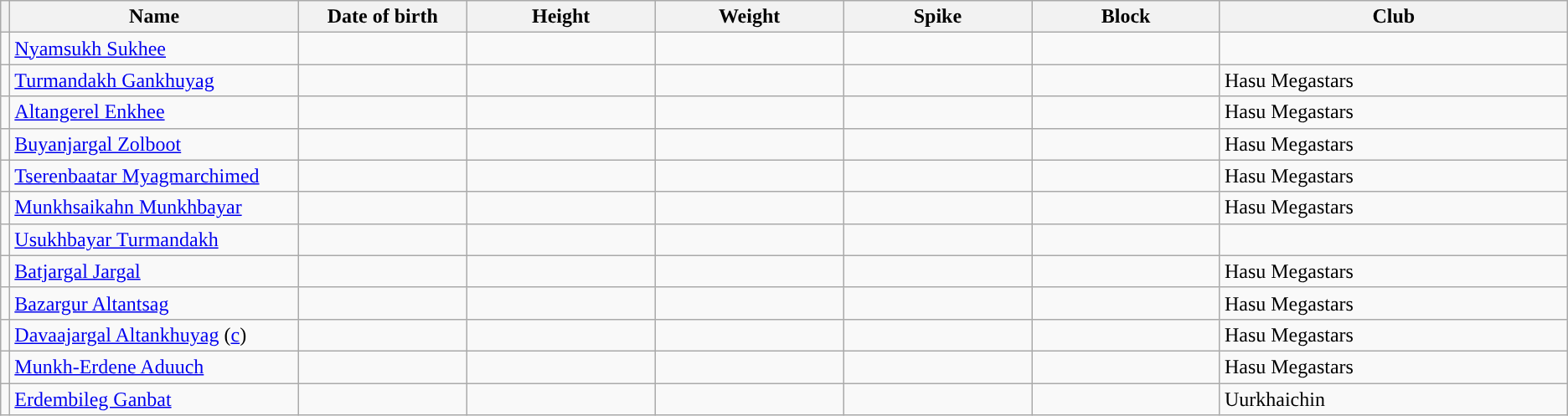<table class="wikitable sortable" style="font-size:">
<tr>
<th></th>
<th style="width:14em">Name</th>
<th style="width:8em">Date of birth</th>
<th style="width:9em">Height</th>
<th style="width:9em">Weight</th>
<th style="width:9em">Spike</th>
<th style="width:9em">Block</th>
<th style="width:17em">Club</th>
</tr>
<tr>
<td></td>
<td align=left><a href='#'>Nyamsukh Sukhee</a></td>
<td align=right></td>
<td></td>
<td></td>
<td></td>
<td></td>
<td></td>
</tr>
<tr>
<td></td>
<td align=left><a href='#'>Turmandakh Gankhuyag</a></td>
<td align=right></td>
<td></td>
<td></td>
<td></td>
<td></td>
<td align="left"> Hasu Megastars</td>
</tr>
<tr>
<td></td>
<td align=left><a href='#'>Altangerel Enkhee</a></td>
<td align=right></td>
<td></td>
<td></td>
<td></td>
<td></td>
<td align="left"> Hasu Megastars</td>
</tr>
<tr>
<td></td>
<td align=left><a href='#'>Buyanjargal Zolboot</a></td>
<td align=right></td>
<td></td>
<td></td>
<td></td>
<td></td>
<td align="left"> Hasu Megastars</td>
</tr>
<tr>
<td></td>
<td align=left><a href='#'>Tserenbaatar Myagmarchimed</a></td>
<td align=right></td>
<td></td>
<td></td>
<td></td>
<td></td>
<td align="left"> Hasu Megastars</td>
</tr>
<tr>
<td></td>
<td align=left><a href='#'>Munkhsaikahn Munkhbayar</a></td>
<td align=right></td>
<td></td>
<td></td>
<td></td>
<td></td>
<td align="left"> Hasu Megastars</td>
</tr>
<tr>
<td></td>
<td align=left><a href='#'>Usukhbayar Turmandakh</a></td>
<td align=right></td>
<td></td>
<td></td>
<td></td>
<td></td>
<td></td>
</tr>
<tr>
<td></td>
<td align=left><a href='#'>Batjargal Jargal</a></td>
<td align=right></td>
<td></td>
<td></td>
<td></td>
<td></td>
<td align="left"> Hasu Megastars</td>
</tr>
<tr>
<td></td>
<td align=left><a href='#'>Bazargur Altantsag</a></td>
<td align=right></td>
<td></td>
<td></td>
<td></td>
<td></td>
<td align="left"> Hasu Megastars</td>
</tr>
<tr>
<td></td>
<td align=left><a href='#'>Davaajargal Altankhuyag</a> (<a href='#'>c</a>)</td>
<td align=right></td>
<td></td>
<td></td>
<td></td>
<td></td>
<td align="left"> Hasu Megastars</td>
</tr>
<tr>
<td></td>
<td align=left><a href='#'>Munkh-Erdene Aduuch</a></td>
<td align=right></td>
<td></td>
<td></td>
<td></td>
<td></td>
<td align="left"> Hasu Megastars</td>
</tr>
<tr>
<td></td>
<td align=left><a href='#'>Erdembileg Ganbat</a></td>
<td align=right></td>
<td></td>
<td></td>
<td></td>
<td></td>
<td align="left"> Uurkhaichin</td>
</tr>
</table>
